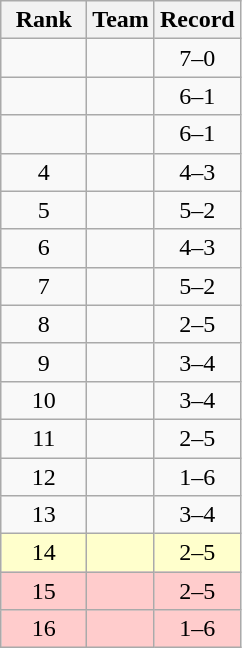<table class="wikitable" style="text-align: center">
<tr>
<th width=50>Rank</th>
<th>Team</th>
<th width=50>Record</th>
</tr>
<tr>
<td></td>
<td align=left></td>
<td>7–0</td>
</tr>
<tr>
<td></td>
<td align=left></td>
<td>6–1</td>
</tr>
<tr>
<td></td>
<td align=left></td>
<td>6–1</td>
</tr>
<tr>
<td>4</td>
<td align=left></td>
<td>4–3</td>
</tr>
<tr>
<td>5</td>
<td align=left></td>
<td>5–2</td>
</tr>
<tr>
<td>6</td>
<td align=left></td>
<td>4–3</td>
</tr>
<tr>
<td>7</td>
<td align=left></td>
<td>5–2</td>
</tr>
<tr>
<td>8</td>
<td align=left></td>
<td>2–5</td>
</tr>
<tr>
<td>9</td>
<td align=left></td>
<td>3–4</td>
</tr>
<tr>
<td>10</td>
<td align=left></td>
<td>3–4</td>
</tr>
<tr>
<td>11</td>
<td align=left></td>
<td>2–5</td>
</tr>
<tr>
<td>12</td>
<td align=left></td>
<td>1–6</td>
</tr>
<tr>
<td>13</td>
<td align=left></td>
<td>3–4</td>
</tr>
<tr bgcolor=#ffffcc>
<td>14</td>
<td align=left></td>
<td>2–5</td>
</tr>
<tr bgcolor=#ffcccc>
<td>15</td>
<td align=left></td>
<td>2–5</td>
</tr>
<tr bgcolor=#ffcccc>
<td>16</td>
<td align=left></td>
<td>1–6</td>
</tr>
</table>
